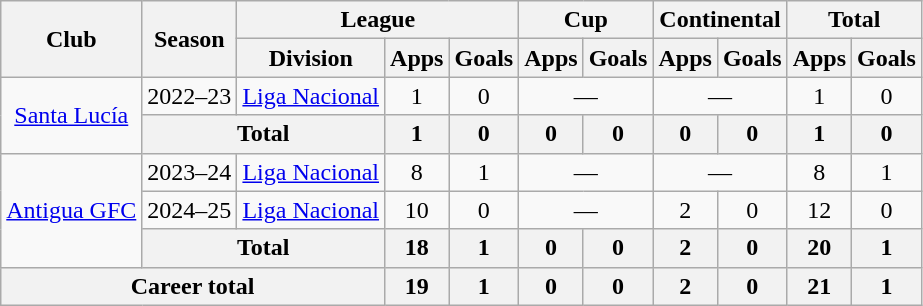<table class="wikitable" style="text-align: center">
<tr>
<th rowspan="2">Club</th>
<th rowspan="2">Season</th>
<th colspan="3">League</th>
<th colspan="2">Cup</th>
<th colspan="2">Continental</th>
<th colspan="2">Total</th>
</tr>
<tr>
<th>Division</th>
<th>Apps</th>
<th>Goals</th>
<th>Apps</th>
<th>Goals</th>
<th>Apps</th>
<th>Goals</th>
<th>Apps</th>
<th>Goals</th>
</tr>
<tr>
<td rowspan="2"><a href='#'>Santa Lucía</a></td>
<td>2022–23</td>
<td><a href='#'>Liga Nacional</a></td>
<td>1</td>
<td>0</td>
<td colspan="2">—</td>
<td colspan="2">—</td>
<td>1</td>
<td>0</td>
</tr>
<tr>
<th colspan="2"><strong>Total</strong></th>
<th>1</th>
<th>0</th>
<th>0</th>
<th>0</th>
<th>0</th>
<th>0</th>
<th>1</th>
<th>0</th>
</tr>
<tr>
<td rowspan="3"><a href='#'>Antigua GFC</a></td>
<td>2023–24</td>
<td><a href='#'>Liga Nacional</a></td>
<td>8</td>
<td>1</td>
<td colspan="2">—</td>
<td colspan="2">—</td>
<td>8</td>
<td>1</td>
</tr>
<tr>
<td>2024–25</td>
<td><a href='#'>Liga Nacional</a></td>
<td>10</td>
<td>0</td>
<td colspan="2">—</td>
<td>2</td>
<td>0</td>
<td>12</td>
<td>0</td>
</tr>
<tr>
<th colspan="2"><strong>Total</strong></th>
<th>18</th>
<th>1</th>
<th>0</th>
<th>0</th>
<th>2</th>
<th>0</th>
<th>20</th>
<th>1</th>
</tr>
<tr>
<th colspan="3"><strong>Career total</strong></th>
<th>19</th>
<th>1</th>
<th>0</th>
<th>0</th>
<th>2</th>
<th>0</th>
<th>21</th>
<th>1</th>
</tr>
</table>
